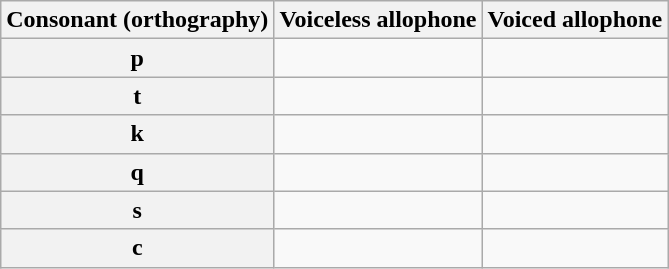<table class="wikitable" style=text-align:center>
<tr>
<th>Consonant (orthography)</th>
<th>Voiceless allophone</th>
<th>Voiced allophone</th>
</tr>
<tr>
<th><strong>p</strong></th>
<td></td>
<td></td>
</tr>
<tr>
<th><strong>t</strong></th>
<td></td>
<td></td>
</tr>
<tr>
<th><strong>k</strong></th>
<td></td>
<td></td>
</tr>
<tr>
<th><strong>q</strong></th>
<td></td>
<td></td>
</tr>
<tr>
<th><strong>s</strong></th>
<td></td>
<td></td>
</tr>
<tr>
<th><strong>c</strong></th>
<td></td>
<td></td>
</tr>
</table>
